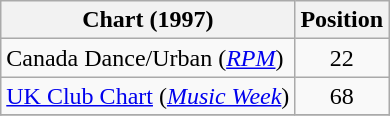<table class="wikitable sortable">
<tr>
<th align="left">Chart (1997)</th>
<th align="center">Position</th>
</tr>
<tr>
<td align="left">Canada Dance/Urban (<em><a href='#'>RPM</a></em>)</td>
<td align="center">22</td>
</tr>
<tr>
<td align="left"><a href='#'>UK Club Chart</a> (<em><a href='#'>Music Week</a></em>)</td>
<td align="center">68</td>
</tr>
<tr>
</tr>
</table>
